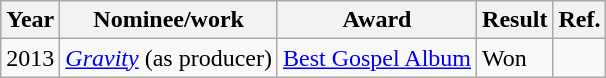<table class="wikitable">
<tr>
<th>Year</th>
<th>Nominee/work</th>
<th>Award</th>
<th>Result</th>
<th>Ref.</th>
</tr>
<tr>
<td>2013</td>
<td><em><a href='#'>Gravity</a></em> (as producer)</td>
<td><a href='#'>Best Gospel Album</a></td>
<td>Won</td>
<td></td>
</tr>
</table>
